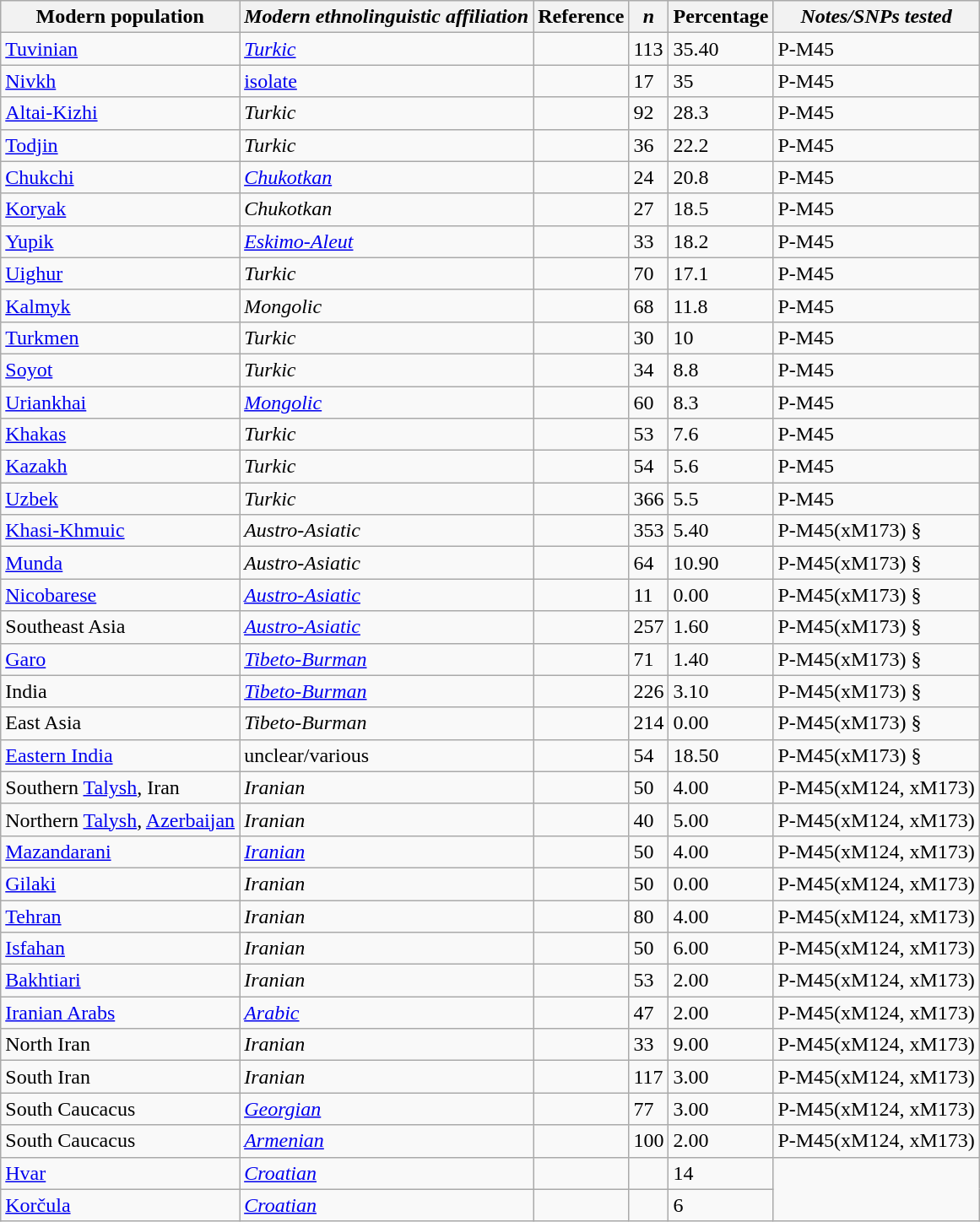<table class="wikitable sortable">
<tr>
<th>Modern population</th>
<th><em>Modern ethnolinguistic affiliation</em></th>
<th>Reference</th>
<th><em>n</em></th>
<th>Percentage</th>
<th><em>Notes/SNPs tested</em></th>
</tr>
<tr>
<td><a href='#'>Tuvinian</a></td>
<td><em><a href='#'>Turkic</a></em></td>
<td></td>
<td>113</td>
<td>35.40</td>
<td>P-M45</td>
</tr>
<tr>
<td><a href='#'>Nivkh</a></td>
<td><a href='#'>isolate</a></td>
<td></td>
<td>17</td>
<td>35</td>
<td>P-M45</td>
</tr>
<tr>
<td><a href='#'>Altai-Kizhi</a></td>
<td><em>Turkic</em></td>
<td></td>
<td>92</td>
<td>28.3</td>
<td>P-M45</td>
</tr>
<tr>
<td><a href='#'>Todjin</a></td>
<td><em>Turkic</em></td>
<td></td>
<td>36</td>
<td>22.2</td>
<td>P-M45</td>
</tr>
<tr>
<td><a href='#'>Chukchi</a></td>
<td><em><a href='#'>Chukotkan</a></em></td>
<td></td>
<td>24</td>
<td>20.8</td>
<td>P-M45</td>
</tr>
<tr>
<td><a href='#'>Koryak</a></td>
<td><em>Chukotkan</em></td>
<td></td>
<td>27</td>
<td>18.5</td>
<td>P-M45</td>
</tr>
<tr>
<td><a href='#'>Yupik</a></td>
<td><em><a href='#'>Eskimo-Aleut</a></em></td>
<td></td>
<td>33</td>
<td>18.2</td>
<td>P-M45</td>
</tr>
<tr>
<td><a href='#'>Uighur</a></td>
<td><em>Turkic</em></td>
<td></td>
<td>70</td>
<td>17.1</td>
<td>P-M45</td>
</tr>
<tr>
<td><a href='#'>Kalmyk</a></td>
<td><em>Mongolic</em></td>
<td></td>
<td>68</td>
<td>11.8</td>
<td>P-M45</td>
</tr>
<tr>
<td><a href='#'>Turkmen</a></td>
<td><em>Turkic</em></td>
<td></td>
<td>30</td>
<td>10</td>
<td>P-M45</td>
</tr>
<tr>
<td><a href='#'>Soyot</a></td>
<td><em>Turkic</em></td>
<td></td>
<td>34</td>
<td>8.8</td>
<td>P-M45</td>
</tr>
<tr>
<td><a href='#'>Uriankhai</a></td>
<td><em><a href='#'>Mongolic</a></em></td>
<td></td>
<td>60</td>
<td>8.3</td>
<td>P-M45</td>
</tr>
<tr>
<td><a href='#'>Khakas</a></td>
<td><em>Turkic</em></td>
<td></td>
<td>53</td>
<td>7.6</td>
<td>P-M45</td>
</tr>
<tr>
<td><a href='#'>Kazakh</a></td>
<td><em>Turkic</em></td>
<td></td>
<td>54</td>
<td>5.6</td>
<td>P-M45</td>
</tr>
<tr>
<td><a href='#'>Uzbek</a></td>
<td><em>Turkic</em></td>
<td></td>
<td>366</td>
<td>5.5</td>
<td>P-M45</td>
</tr>
<tr>
<td><a href='#'>Khasi-Khmuic</a></td>
<td><em>Austro-Asiatic</em></td>
<td></td>
<td>353</td>
<td>5.40</td>
<td>P-M45(xM173) §</td>
</tr>
<tr>
<td><a href='#'>Munda</a></td>
<td><em>Austro-Asiatic</em></td>
<td></td>
<td>64</td>
<td>10.90</td>
<td>P-M45(xM173) §</td>
</tr>
<tr>
<td><a href='#'>Nicobarese</a></td>
<td><em><a href='#'>Austro-Asiatic</a></em></td>
<td></td>
<td>11</td>
<td>0.00</td>
<td>P-M45(xM173) §</td>
</tr>
<tr>
<td>Southeast Asia</td>
<td><em><a href='#'>Austro-Asiatic</a></em></td>
<td></td>
<td>257</td>
<td>1.60</td>
<td>P-M45(xM173) §</td>
</tr>
<tr>
<td><a href='#'>Garo</a></td>
<td><em><a href='#'>Tibeto-Burman</a></em></td>
<td></td>
<td>71</td>
<td>1.40</td>
<td>P-M45(xM173) §</td>
</tr>
<tr>
<td>India</td>
<td><em><a href='#'>Tibeto-Burman</a></em></td>
<td></td>
<td>226</td>
<td>3.10</td>
<td>P-M45(xM173) §</td>
</tr>
<tr>
<td>East Asia</td>
<td><em>Tibeto-Burman</em></td>
<td></td>
<td>214</td>
<td>0.00</td>
<td>P-M45(xM173) §</td>
</tr>
<tr>
<td><a href='#'>Eastern India</a></td>
<td>unclear/various</td>
<td></td>
<td>54</td>
<td>18.50</td>
<td>P-M45(xM173) §</td>
</tr>
<tr>
<td>Southern <a href='#'>Talysh</a>, Iran</td>
<td><em>Iranian</em></td>
<td></td>
<td>50</td>
<td>4.00</td>
<td>P-M45(xM124, xM173)</td>
</tr>
<tr>
<td>Northern <a href='#'>Talysh</a>, <a href='#'>Azerbaijan</a></td>
<td><em>Iranian</em></td>
<td></td>
<td>40</td>
<td>5.00</td>
<td>P-M45(xM124, xM173)</td>
</tr>
<tr>
<td><a href='#'>Mazandarani</a></td>
<td><em><a href='#'>Iranian</a></em></td>
<td></td>
<td>50</td>
<td>4.00</td>
<td>P-M45(xM124, xM173)</td>
</tr>
<tr>
<td><a href='#'>Gilaki</a></td>
<td><em>Iranian</em></td>
<td></td>
<td>50</td>
<td>0.00</td>
<td>P-M45(xM124, xM173)</td>
</tr>
<tr>
<td><a href='#'>Tehran</a></td>
<td><em>Iranian</em></td>
<td></td>
<td>80</td>
<td>4.00</td>
<td>P-M45(xM124, xM173)</td>
</tr>
<tr>
<td><a href='#'>Isfahan</a></td>
<td><em>Iranian</em></td>
<td></td>
<td>50</td>
<td>6.00</td>
<td>P-M45(xM124, xM173)</td>
</tr>
<tr>
<td><a href='#'>Bakhtiari</a></td>
<td><em>Iranian</em></td>
<td></td>
<td>53</td>
<td>2.00</td>
<td>P-M45(xM124, xM173)</td>
</tr>
<tr>
<td><a href='#'>Iranian Arabs</a></td>
<td><em><a href='#'>Arabic</a></em></td>
<td></td>
<td>47</td>
<td>2.00</td>
<td>P-M45(xM124, xM173)</td>
</tr>
<tr>
<td>North Iran</td>
<td><em>Iranian</em></td>
<td></td>
<td>33</td>
<td>9.00</td>
<td>P-M45(xM124, xM173)</td>
</tr>
<tr>
<td>South Iran</td>
<td><em>Iranian</em></td>
<td></td>
<td>117</td>
<td>3.00</td>
<td>P-M45(xM124, xM173)</td>
</tr>
<tr>
<td>South Caucacus</td>
<td><em><a href='#'>Georgian</a></em></td>
<td></td>
<td>77</td>
<td>3.00</td>
<td>P-M45(xM124, xM173)</td>
</tr>
<tr>
<td>South Caucacus</td>
<td><em><a href='#'>Armenian</a></em></td>
<td></td>
<td>100</td>
<td>2.00</td>
<td>P-M45(xM124, xM173)</td>
</tr>
<tr>
<td><a href='#'>Hvar</a></td>
<td><em><a href='#'>Croatian</a></em></td>
<td></td>
<td></td>
<td>14</td>
</tr>
<tr>
<td><a href='#'>Korčula</a></td>
<td><em><a href='#'>Croatian</a></em></td>
<td></td>
<td></td>
<td>6</td>
</tr>
</table>
